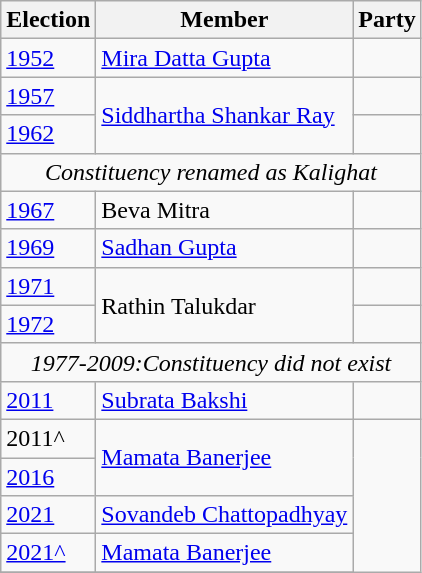<table class="wikitable sortable">
<tr>
<th>Election</th>
<th>Member</th>
<th colspan="2">Party</th>
</tr>
<tr>
<td><a href='#'>1952</a></td>
<td><a href='#'>Mira Datta Gupta</a></td>
<td></td>
</tr>
<tr>
<td><a href='#'>1957</a></td>
<td rowspan="2"><a href='#'>Siddhartha Shankar Ray</a></td>
</tr>
<tr>
<td><a href='#'>1962</a></td>
<td></td>
</tr>
<tr>
<td colspan="4" align=center><em>Constituency renamed as Kalighat</em></td>
</tr>
<tr>
<td><a href='#'>1967</a></td>
<td>Beva Mitra</td>
<td></td>
</tr>
<tr>
<td><a href='#'>1969</a></td>
<td><a href='#'>Sadhan Gupta</a></td>
<td></td>
</tr>
<tr>
<td><a href='#'>1971</a></td>
<td rowspan="2">Rathin Talukdar</td>
<td></td>
</tr>
<tr>
<td><a href='#'>1972</a></td>
</tr>
<tr>
<td colspan="4" align=center><em>1977-2009:Constituency did not exist</em></td>
</tr>
<tr>
<td><a href='#'>2011</a></td>
<td><a href='#'>Subrata Bakshi</a></td>
<td></td>
</tr>
<tr>
<td>2011^</td>
<td rowspan="2"><a href='#'>Mamata Banerjee</a></td>
</tr>
<tr>
<td><a href='#'>2016</a></td>
</tr>
<tr>
<td><a href='#'>2021</a></td>
<td><a href='#'>Sovandeb Chattopadhyay</a></td>
</tr>
<tr>
<td><a href='#'>2021^</a></td>
<td><a href='#'>Mamata Banerjee</a></td>
</tr>
<tr>
</tr>
</table>
